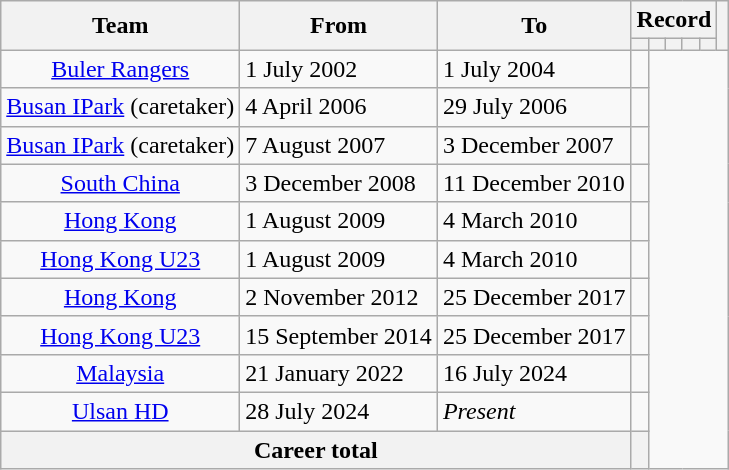<table class="wikitable" style="text-align:center">
<tr>
<th rowspan="2">Team</th>
<th rowspan="2">From</th>
<th rowspan="2">To</th>
<th colspan="5">Record</th>
<th rowspan="2"></th>
</tr>
<tr>
<th></th>
<th></th>
<th></th>
<th></th>
<th></th>
</tr>
<tr>
<td><a href='#'>Buler Rangers</a></td>
<td align="left">1 July 2002</td>
<td align="left">1 July 2004<br></td>
<td></td>
</tr>
<tr>
<td><a href='#'>Busan IPark</a> (caretaker)</td>
<td align="left">4 April 2006</td>
<td align="left">29 July 2006<br></td>
<td></td>
</tr>
<tr>
<td><a href='#'>Busan IPark</a> (caretaker)</td>
<td align="left">7 August 2007</td>
<td align="left">3 December 2007<br></td>
<td></td>
</tr>
<tr>
<td><a href='#'>South China</a></td>
<td align="left">3 December 2008</td>
<td align="left">11 December 2010<br></td>
<td></td>
</tr>
<tr>
<td><a href='#'>Hong Kong</a></td>
<td align="left">1 August 2009</td>
<td align="left">4 March 2010<br></td>
<td></td>
</tr>
<tr>
<td><a href='#'>Hong Kong U23</a></td>
<td align="left">1 August 2009</td>
<td align="left">4 March 2010<br></td>
<td></td>
</tr>
<tr>
<td><a href='#'>Hong Kong</a></td>
<td align="left">2 November 2012</td>
<td align="left">25 December 2017<br></td>
<td></td>
</tr>
<tr>
<td><a href='#'>Hong Kong U23</a></td>
<td align="left">15 September 2014</td>
<td align="left">25 December 2017<br></td>
<td></td>
</tr>
<tr>
<td><a href='#'>Malaysia</a></td>
<td align="left">21 January 2022</td>
<td align="left">16 July 2024<br></td>
<td></td>
</tr>
<tr>
<td><a href='#'>Ulsan HD</a></td>
<td align="left">28 July 2024</td>
<td align="left"><em>Present</em><br></td>
<td></td>
</tr>
<tr>
<th colspan="3">Career total<br></th>
<th></th>
</tr>
</table>
